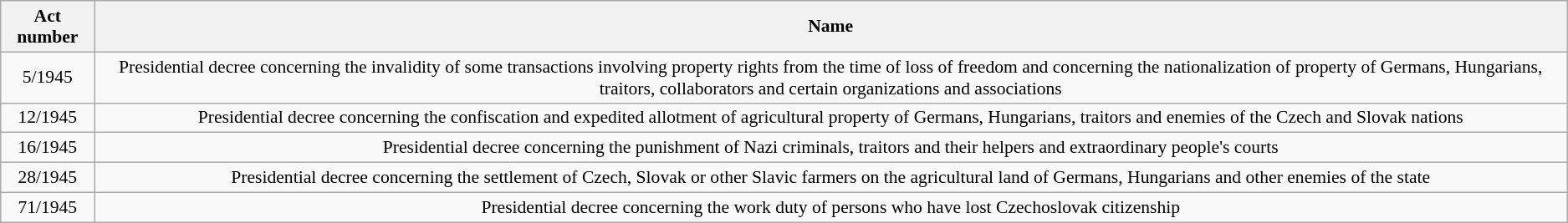<table class="wikitable" style="font-size:90%; text-align:center;">
<tr>
<th>Act number</th>
<th>Name</th>
</tr>
<tr>
<td>5/1945</td>
<td>Presidential decree concerning the invalidity of some transactions involving property rights from the time of loss of freedom and concerning the nationalization of property of Germans, Hungarians, traitors, collaborators and certain organizations and associations<br></td>
</tr>
<tr>
<td>12/1945</td>
<td>Presidential decree concerning the confiscation and expedited allotment of agricultural property of Germans, Hungarians, traitors and enemies of the Czech and Slovak nations<br></td>
</tr>
<tr>
<td>16/1945</td>
<td>Presidential decree concerning the punishment of Nazi criminals, traitors and their helpers and extraordinary people's courts<br></td>
</tr>
<tr>
<td>28/1945</td>
<td>Presidential decree concerning the settlement of Czech, Slovak or other Slavic farmers on the agricultural land of Germans, Hungarians and other enemies of the state<br></td>
</tr>
<tr>
<td>71/1945</td>
<td>Presidential decree concerning the work duty of persons who have lost Czechoslovak citizenship<br></td>
</tr>
</table>
